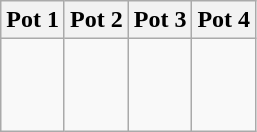<table class="wikitable">
<tr>
<th width="25%">Pot 1</th>
<th width="25%">Pot 2</th>
<th width="25%">Pot 3</th>
<th width="25%">Pot 4</th>
</tr>
<tr>
<td valign="top"><br><br><br></td>
<td valign="top"><br><br><br></td>
<td valign="top"><br><br><br></td>
<td valign="top"><br><br><br></td>
</tr>
</table>
